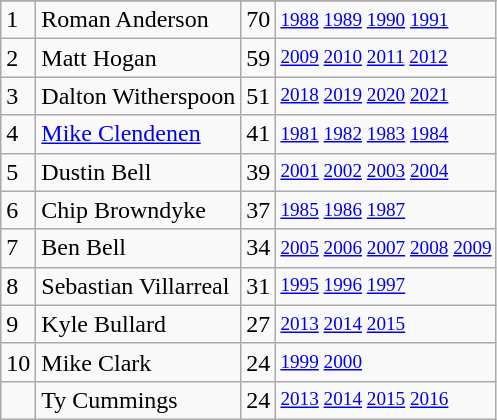<table class="wikitable">
<tr>
</tr>
<tr>
<td>1</td>
<td>Roman Anderson</td>
<td>70</td>
<td style="font-size:80%;"><a href='#'>1988</a> <a href='#'>1989</a> <a href='#'>1990</a> <a href='#'>1991</a></td>
</tr>
<tr>
<td>2</td>
<td>Matt Hogan</td>
<td>59</td>
<td style="font-size:80%;"><a href='#'>2009</a> <a href='#'>2010</a> <a href='#'>2011</a> <a href='#'>2012</a></td>
</tr>
<tr>
<td>3</td>
<td>Dalton Witherspoon</td>
<td>51</td>
<td style="font-size:80%;"><a href='#'>2018</a> <a href='#'>2019</a> <a href='#'>2020</a> <a href='#'>2021</a></td>
</tr>
<tr>
<td>4</td>
<td><a href='#'>Mike Clendenen</a></td>
<td>41</td>
<td style="font-size:80%;"><a href='#'>1981</a> <a href='#'>1982</a> <a href='#'>1983</a> <a href='#'>1984</a></td>
</tr>
<tr>
<td>5</td>
<td>Dustin Bell</td>
<td>39</td>
<td style="font-size:80%;"><a href='#'>2001</a> <a href='#'>2002</a> <a href='#'>2003</a> <a href='#'>2004</a></td>
</tr>
<tr>
<td>6</td>
<td>Chip Browndyke</td>
<td>37</td>
<td style="font-size:80%;"><a href='#'>1985</a> <a href='#'>1986</a> <a href='#'>1987</a></td>
</tr>
<tr>
<td>7</td>
<td>Ben Bell</td>
<td>34</td>
<td style="font-size:80%;"><a href='#'>2005</a> <a href='#'>2006</a> <a href='#'>2007</a> <a href='#'>2008</a> <a href='#'>2009</a></td>
</tr>
<tr>
<td>8</td>
<td>Sebastian Villarreal</td>
<td>31</td>
<td style="font-size:80%;"><a href='#'>1995</a> <a href='#'>1996</a> <a href='#'>1997</a></td>
</tr>
<tr>
<td>9</td>
<td>Kyle Bullard</td>
<td>27</td>
<td style="font-size:80%;"><a href='#'>2013</a> <a href='#'>2014</a> <a href='#'>2015</a></td>
</tr>
<tr>
<td>10</td>
<td>Mike Clark</td>
<td>24</td>
<td style="font-size:80%;"><a href='#'>1999</a> <a href='#'>2000</a></td>
</tr>
<tr>
<td></td>
<td>Ty Cummings</td>
<td>24</td>
<td style="font-size:80%;"><a href='#'>2013</a> <a href='#'>2014</a> <a href='#'>2015</a> <a href='#'>2016</a></td>
</tr>
</table>
